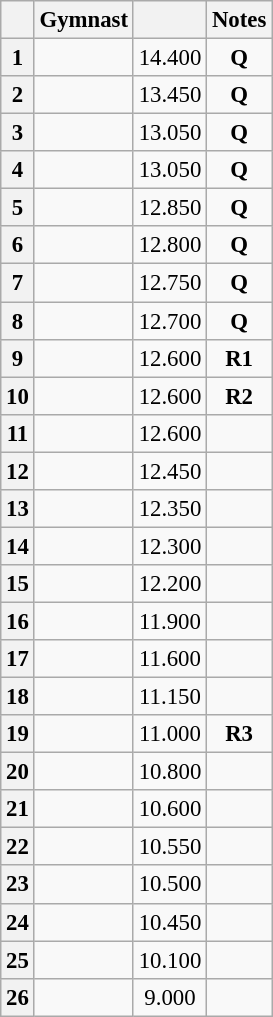<table class="wikitable sortable" style="text-align:center; font-size:95%;">
<tr>
<th></th>
<th>Gymnast</th>
<th></th>
<th>Notes</th>
</tr>
<tr>
<th>1</th>
<td align=left></td>
<td>14.400</td>
<td><strong>Q</strong></td>
</tr>
<tr>
<th>2</th>
<td align=left></td>
<td>13.450</td>
<td><strong>Q</strong></td>
</tr>
<tr>
<th>3</th>
<td align=left></td>
<td>13.050</td>
<td><strong>Q</strong></td>
</tr>
<tr>
<th>4</th>
<td align=left></td>
<td>13.050</td>
<td><strong>Q</strong></td>
</tr>
<tr>
<th>5</th>
<td align=left></td>
<td>12.850</td>
<td><strong>Q</strong></td>
</tr>
<tr>
<th>6</th>
<td align=left></td>
<td>12.800</td>
<td><strong>Q</strong></td>
</tr>
<tr>
<th>7</th>
<td align=left></td>
<td>12.750</td>
<td><strong>Q</strong></td>
</tr>
<tr>
<th>8</th>
<td align=left></td>
<td>12.700</td>
<td><strong>Q</strong></td>
</tr>
<tr>
<th>9</th>
<td align=left></td>
<td>12.600</td>
<td><strong>R1</strong></td>
</tr>
<tr>
<th>10</th>
<td align=left></td>
<td>12.600</td>
<td><strong>R2</strong></td>
</tr>
<tr>
<th>11</th>
<td align=left></td>
<td>12.600</td>
<td></td>
</tr>
<tr>
<th>12</th>
<td align=left></td>
<td>12.450</td>
<td></td>
</tr>
<tr>
<th>13</th>
<td align=left></td>
<td>12.350</td>
<td></td>
</tr>
<tr>
<th>14</th>
<td align=left></td>
<td>12.300</td>
<td></td>
</tr>
<tr>
<th>15</th>
<td align=left></td>
<td>12.200</td>
<td></td>
</tr>
<tr>
<th>16</th>
<td align=left></td>
<td>11.900</td>
<td></td>
</tr>
<tr>
<th>17</th>
<td align=left></td>
<td>11.600</td>
<td></td>
</tr>
<tr>
<th>18</th>
<td align=left></td>
<td>11.150</td>
<td></td>
</tr>
<tr>
<th>19</th>
<td align=left></td>
<td>11.000</td>
<td><strong>R3</strong></td>
</tr>
<tr>
<th>20</th>
<td align=left></td>
<td>10.800</td>
<td></td>
</tr>
<tr>
<th>21</th>
<td align=left></td>
<td>10.600</td>
<td></td>
</tr>
<tr>
<th>22</th>
<td align=left></td>
<td>10.550</td>
<td></td>
</tr>
<tr>
<th>23</th>
<td align=left></td>
<td>10.500</td>
<td></td>
</tr>
<tr>
<th>24</th>
<td align=left></td>
<td>10.450</td>
<td></td>
</tr>
<tr>
<th>25</th>
<td align=left></td>
<td>10.100</td>
<td></td>
</tr>
<tr>
<th>26</th>
<td align=left></td>
<td>9.000</td>
<td></td>
</tr>
</table>
